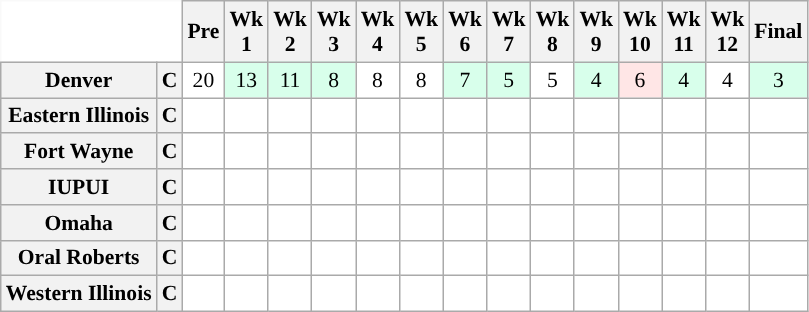<table class="wikitable" style="white-space:nowrap;font-size:90%;">
<tr>
<th colspan=2 style="background:white; border-top-style:hidden; border-left-style:hidden;"> </th>
<th>Pre</th>
<th>Wk<br>1</th>
<th>Wk<br>2</th>
<th>Wk<br>3</th>
<th>Wk<br>4</th>
<th>Wk<br>5</th>
<th>Wk<br>6</th>
<th>Wk<br>7</th>
<th>Wk<br>8</th>
<th>Wk<br>9</th>
<th>Wk<br>10</th>
<th>Wk<br>11</th>
<th>Wk<br>12</th>
<th>Final</th>
</tr>
<tr style="text-align:center;">
<th>Denver</th>
<th>C</th>
<td style="background:#FFF;"> 20</td>
<td style="background:#D8FFEB;"> 13</td>
<td style="background:#D8FFEB;"> 11</td>
<td style="background:#D8FFEB;"> 8</td>
<td style="background:#FFF;"> 8</td>
<td style="background:#FFF;"> 8</td>
<td style="background:#D8FFEB;"> 7</td>
<td style="background:#D8FFEB;"> 5</td>
<td style="background:#FFF;"> 5</td>
<td style="background:#D8FFEB;"> 4</td>
<td style="background:#FFE6E6;"> 6</td>
<td style="background:#D8FFEB;"> 4</td>
<td style="background:#FFF;"> 4</td>
<td style="background:#D8FFEB;"> 3</td>
</tr>
<tr style="text-align:center;">
<th>Eastern Illinois</th>
<th>C</th>
<td style="background:#FFF;"></td>
<td style="background:#FFF;"></td>
<td style="background:#FFF;"></td>
<td style="background:#FFF;"></td>
<td style="background:#FFF;"></td>
<td style="background:#FFF;"></td>
<td style="background:#FFF;"></td>
<td style="background:#FFF;"></td>
<td style="background:#FFF;"></td>
<td style="background:#FFF;"></td>
<td style="background:#FFF;"></td>
<td style="background:#FFF;"></td>
<td style="background:#FFF;"></td>
<td style="background:#FFF;"></td>
</tr>
<tr style="text-align:center;">
<th>Fort Wayne</th>
<th>C</th>
<td style="background:#FFF;"></td>
<td style="background:#FFF;"></td>
<td style="background:#FFF;"></td>
<td style="background:#FFF;"></td>
<td style="background:#FFF;"></td>
<td style="background:#FFF;"></td>
<td style="background:#FFF;"></td>
<td style="background:#FFF;"></td>
<td style="background:#FFF;"></td>
<td style="background:#FFF;"></td>
<td style="background:#FFF;"></td>
<td style="background:#FFF;"></td>
<td style="background:#FFF;"></td>
<td style="background:#FFF;"></td>
</tr>
<tr style="text-align:center;">
<th>IUPUI</th>
<th>C</th>
<td style="background:#FFF;"></td>
<td style="background:#FFF;"></td>
<td style="background:#FFF;"></td>
<td style="background:#FFF;"></td>
<td style="background:#FFF;"></td>
<td style="background:#FFF;"></td>
<td style="background:#FFF;"></td>
<td style="background:#FFF;"></td>
<td style="background:#FFF;"></td>
<td style="background:#FFF;"></td>
<td style="background:#FFF;"></td>
<td style="background:#FFF;"></td>
<td style="background:#FFF;"></td>
<td style="background:#FFF;"></td>
</tr>
<tr style="text-align:center;">
<th>Omaha</th>
<th>C</th>
<td style="background:#FFF;"></td>
<td style="background:#FFF;"></td>
<td style="background:#FFF;"></td>
<td style="background:#FFF;"></td>
<td style="background:#FFF;"></td>
<td style="background:#FFF;"></td>
<td style="background:#FFF;"></td>
<td style="background:#FFF;"></td>
<td style="background:#FFF;"></td>
<td style="background:#FFF;"></td>
<td style="background:#FFF;"></td>
<td style="background:#FFF;"></td>
<td style="background:#FFF;"></td>
<td style="background:#FFF;"></td>
</tr>
<tr style="text-align:center;">
<th>Oral Roberts</th>
<th>C</th>
<td style="background:#FFF;"></td>
<td style="background:#FFF;"></td>
<td style="background:#FFF;"></td>
<td style="background:#FFF;"></td>
<td style="background:#FFF;"></td>
<td style="background:#FFF;"></td>
<td style="background:#FFF;"></td>
<td style="background:#FFF;"></td>
<td style="background:#FFF;"></td>
<td style="background:#FFF;"></td>
<td style="background:#FFF;"></td>
<td style="background:#FFF;"></td>
<td style="background:#FFF;"></td>
<td style="background:#FFF;"></td>
</tr>
<tr style="text-align:center;">
<th>Western Illinois</th>
<th>C</th>
<td style="background:#FFF;"></td>
<td style="background:#FFF;"></td>
<td style="background:#FFF;"></td>
<td style="background:#FFF;"></td>
<td style="background:#FFF;"></td>
<td style="background:#FFF;"></td>
<td style="background:#FFF;"></td>
<td style="background:#FFF;"></td>
<td style="background:#FFF;"></td>
<td style="background:#FFF;"></td>
<td style="background:#FFF;"></td>
<td style="background:#FFF;"></td>
<td style="background:#FFF;"></td>
<td style="background:#FFF;"></td>
</tr>
</table>
